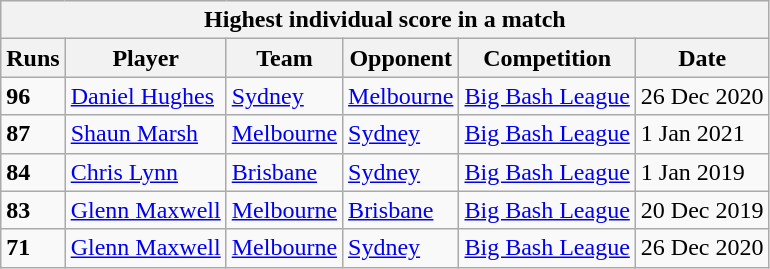<table class="wikitable">
<tr>
<th colspan=6>Highest individual score in a match</th>
</tr>
<tr>
<th>Runs</th>
<th>Player</th>
<th>Team</th>
<th>Opponent</th>
<th>Competition</th>
<th>Date</th>
</tr>
<tr>
<td><strong>96</strong></td>
<td> <a href='#'>Daniel Hughes</a></td>
<td><a href='#'>Sydney</a></td>
<td><a href='#'>Melbourne</a></td>
<td><a href='#'>Big Bash League</a></td>
<td>26 Dec 2020</td>
</tr>
<tr>
<td><strong>87</strong></td>
<td> <a href='#'>Shaun Marsh</a></td>
<td><a href='#'>Melbourne</a></td>
<td><a href='#'>Sydney</a></td>
<td><a href='#'>Big Bash League</a></td>
<td>1 Jan 2021</td>
</tr>
<tr>
<td><strong>84</strong></td>
<td> <a href='#'>Chris Lynn</a></td>
<td><a href='#'>Brisbane</a></td>
<td><a href='#'>Sydney</a></td>
<td><a href='#'>Big Bash League</a></td>
<td>1 Jan 2019</td>
</tr>
<tr>
<td><strong>83</strong></td>
<td> <a href='#'>Glenn Maxwell</a></td>
<td><a href='#'>Melbourne</a></td>
<td><a href='#'>Brisbane</a></td>
<td><a href='#'>Big Bash League</a></td>
<td>20 Dec 2019</td>
</tr>
<tr>
<td><strong>71</strong></td>
<td> <a href='#'>Glenn Maxwell</a></td>
<td><a href='#'>Melbourne</a></td>
<td><a href='#'>Sydney</a></td>
<td><a href='#'>Big Bash League</a></td>
<td>26 Dec 2020</td>
</tr>
</table>
